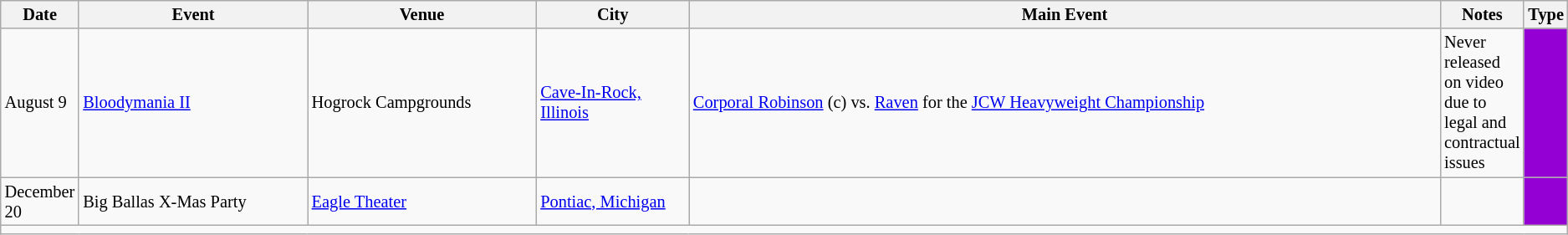<table class="sortable wikitable succession-box" style="font-size:85%;">
<tr>
<th scope="col" style="width:5%;">Date</th>
<th scope="col" style="width:15%;">Event</th>
<th scope="col" style="width:15%;">Venue</th>
<th scope="col" style="width:10%;">City</th>
<th scope="col" style="width:50%;">Main Event</th>
<th scope="col" style="width:10%;">Notes</th>
<th scope="col" style="width:1%;">Type</th>
</tr>
<tr>
<td>August 9</td>
<td><a href='#'>Bloodymania II</a></td>
<td>Hogrock Campgrounds</td>
<td><a href='#'>Cave-In-Rock, Illinois</a></td>
<td><a href='#'>Corporal Robinson</a> (c) vs. <a href='#'>Raven</a> for the <a href='#'>JCW Heavyweight Championship</a></td>
<td>Never released on video due to legal and contractual issues</td>
<td style="background: darkviolet"></td>
</tr>
<tr>
<td>December 20</td>
<td>Big Ballas X-Mas Party</td>
<td><a href='#'>Eagle Theater</a></td>
<td><a href='#'>Pontiac, Michigan</a></td>
<td></td>
<td></td>
<td style="background: darkviolet"></td>
</tr>
<tr>
<td colspan="7"></td>
</tr>
</table>
